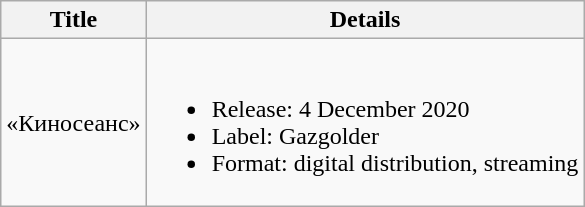<table class="wikitable" style="text-align:center">
<tr>
<th>Title</th>
<th>Details</th>
</tr>
<tr>
<td>«Киносеанс»</td>
<td align="left"><br><ul><li>Release: 4 December 2020</li><li>Label: Gazgolder</li><li>Format: digital distribution, streaming</li></ul></td>
</tr>
</table>
